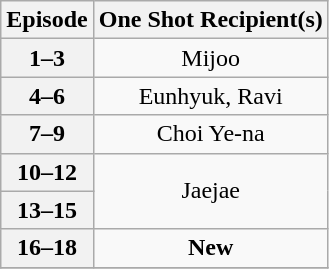<table Class="wikitable" style="text-align:center">
<tr>
<th>Episode</th>
<th>One Shot Recipient(s)</th>
</tr>
<tr>
<th>1–3</th>
<td>Mijoo</td>
</tr>
<tr>
<th>4–6</th>
<td>Eunhyuk, Ravi</td>
</tr>
<tr>
<th>7–9</th>
<td>Choi Ye-na</td>
</tr>
<tr>
<th>10–12</th>
<td rowspan="2">Jaejae</td>
</tr>
<tr>
<th>13–15</th>
</tr>
<tr>
<th>16–18</th>
<td><strong>New</strong></td>
</tr>
<tr>
</tr>
</table>
